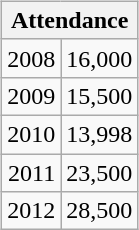<table class="wikitable" style="float:right; clear: right; margin:7px; text-size:80%; text-align:right">
<tr>
<th style="text-align:center;" colspan="2">Attendance</th>
</tr>
<tr>
<td>2008</td>
<td>16,000</td>
</tr>
<tr>
<td>2009</td>
<td>15,500</td>
</tr>
<tr>
<td>2010</td>
<td>13,998</td>
</tr>
<tr>
<td>2011</td>
<td>23,500</td>
</tr>
<tr>
<td>2012</td>
<td>28,500</td>
</tr>
</table>
